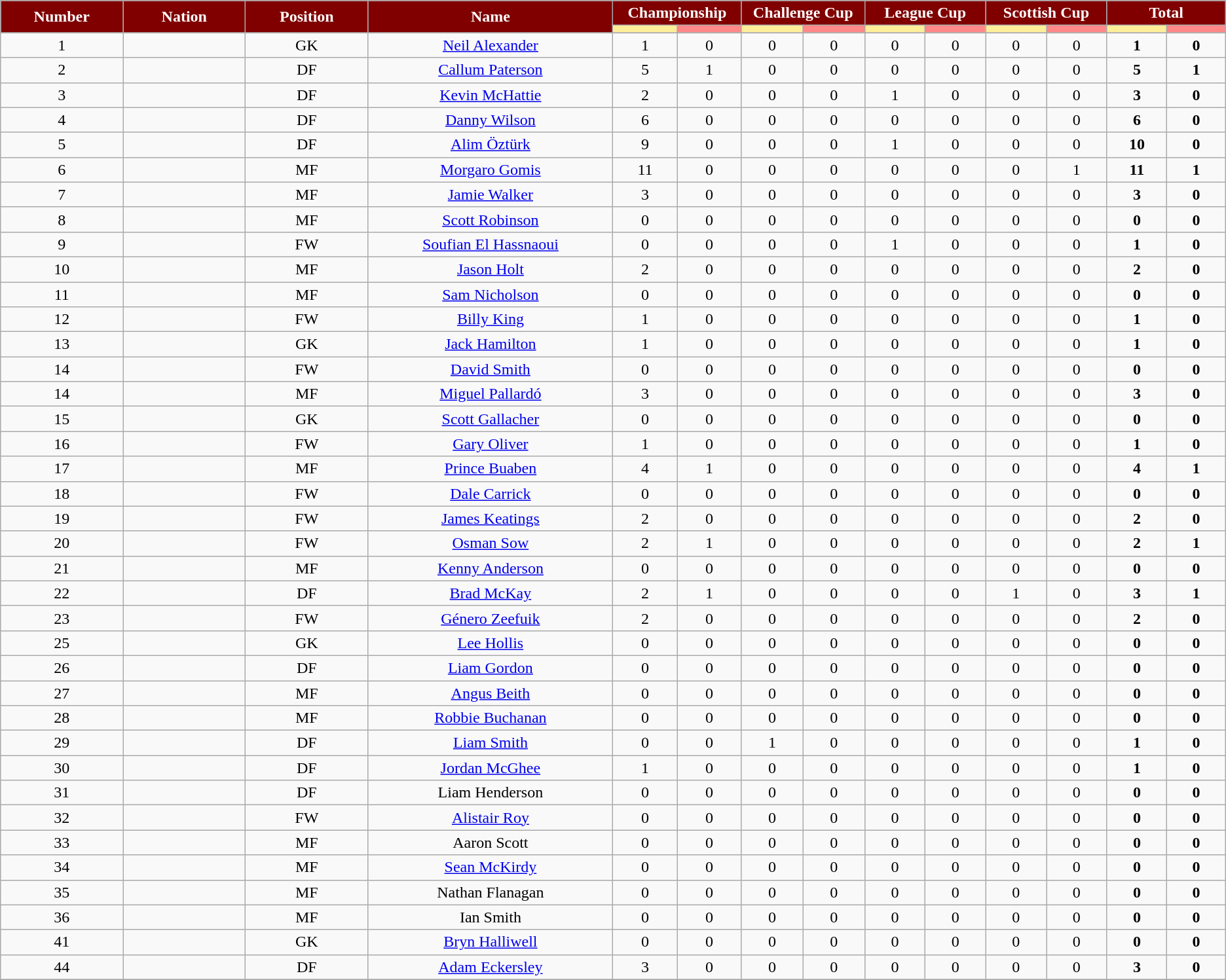<table class="wikitable" style="font-size: 100%; text-align: center;">
<tr>
<th style="background:maroon; color:white;" scope="col" rowspan="2" width="10%" align="center">Number</th>
<th style="background:maroon; color:white;" scope="col" rowspan="2" width="10%" align="center">Nation</th>
<th style="background:maroon; color:white;" scope="col" rowspan="2" width="10%" align="center">Position</th>
<th style="background:maroon; color:white;" scope="col" rowspan="2" width="20%" align="center">Name</th>
<th style="background:maroon; color:white;" scope="col" colspan="2" align="center">Championship</th>
<th style="background:maroon; color:white;" scope="col" colspan="2" align="center">Challenge Cup</th>
<th style="background:maroon; color:white;" scope="col" colspan="2" align="center">League Cup</th>
<th style="background:maroon; color:white;" scope="col" colspan="2" align="center">Scottish Cup</th>
<th style="background:maroon; color:white;" scope="col" colspan="2" align="center">Total</th>
</tr>
<tr>
<th width=60 style="background: #FFEE99"></th>
<th width=60 style="background: #FF8888"></th>
<th width=60 style="background: #FFEE99"></th>
<th width=60 style="background: #FF8888"></th>
<th width=60 style="background: #FFEE99"></th>
<th width=60 style="background: #FF8888"></th>
<th width=60 style="background: #FFEE99"></th>
<th width=60 style="background: #FF8888"></th>
<th width=60 style="background: #FFEE99"></th>
<th width=60 style="background: #FF8888"></th>
</tr>
<tr>
</tr>
<tr>
<td>1</td>
<td></td>
<td>GK</td>
<td><a href='#'>Neil Alexander</a></td>
<td>1</td>
<td>0</td>
<td>0</td>
<td>0</td>
<td>0</td>
<td>0</td>
<td>0</td>
<td>0</td>
<td><strong>1</strong></td>
<td><strong>0</strong></td>
</tr>
<tr>
<td>2</td>
<td></td>
<td>DF</td>
<td><a href='#'>Callum Paterson</a></td>
<td>5</td>
<td>1</td>
<td>0</td>
<td>0</td>
<td>0</td>
<td>0</td>
<td>0</td>
<td>0</td>
<td><strong>5</strong></td>
<td><strong>1</strong></td>
</tr>
<tr>
<td>3</td>
<td></td>
<td>DF</td>
<td><a href='#'>Kevin McHattie</a></td>
<td>2</td>
<td>0</td>
<td>0</td>
<td>0</td>
<td>1</td>
<td>0</td>
<td>0</td>
<td>0</td>
<td><strong>3</strong></td>
<td><strong>0</strong></td>
</tr>
<tr>
<td>4</td>
<td></td>
<td>DF</td>
<td><a href='#'>Danny Wilson</a></td>
<td>6</td>
<td>0</td>
<td>0</td>
<td>0</td>
<td>0</td>
<td>0</td>
<td>0</td>
<td>0</td>
<td><strong>6</strong></td>
<td><strong>0</strong></td>
</tr>
<tr>
<td>5</td>
<td></td>
<td>DF</td>
<td><a href='#'>Alim Öztürk</a></td>
<td>9</td>
<td>0</td>
<td>0</td>
<td>0</td>
<td>1</td>
<td>0</td>
<td>0</td>
<td>0</td>
<td><strong>10</strong></td>
<td><strong>0</strong></td>
</tr>
<tr>
<td>6</td>
<td></td>
<td>MF</td>
<td><a href='#'>Morgaro Gomis</a></td>
<td>11</td>
<td>0</td>
<td>0</td>
<td>0</td>
<td>0</td>
<td>0</td>
<td>0</td>
<td>1</td>
<td><strong>11</strong></td>
<td><strong>1</strong></td>
</tr>
<tr>
<td>7</td>
<td></td>
<td>MF</td>
<td><a href='#'>Jamie Walker</a></td>
<td>3</td>
<td>0</td>
<td>0</td>
<td>0</td>
<td>0</td>
<td>0</td>
<td>0</td>
<td>0</td>
<td><strong>3</strong></td>
<td><strong>0</strong></td>
</tr>
<tr>
<td>8</td>
<td></td>
<td>MF</td>
<td><a href='#'>Scott Robinson</a></td>
<td>0</td>
<td>0</td>
<td>0</td>
<td>0</td>
<td>0</td>
<td>0</td>
<td>0</td>
<td>0</td>
<td><strong>0</strong></td>
<td><strong>0</strong></td>
</tr>
<tr>
<td>9</td>
<td></td>
<td>FW</td>
<td><a href='#'>Soufian El Hassnaoui</a></td>
<td>0</td>
<td>0</td>
<td>0</td>
<td>0</td>
<td>1</td>
<td>0</td>
<td>0</td>
<td>0</td>
<td><strong>1</strong></td>
<td><strong>0</strong></td>
</tr>
<tr>
<td>10</td>
<td></td>
<td>MF</td>
<td><a href='#'>Jason Holt</a></td>
<td>2</td>
<td>0</td>
<td>0</td>
<td>0</td>
<td>0</td>
<td>0</td>
<td>0</td>
<td>0</td>
<td><strong>2</strong></td>
<td><strong>0</strong></td>
</tr>
<tr>
<td>11</td>
<td></td>
<td>MF</td>
<td><a href='#'>Sam Nicholson</a></td>
<td>0</td>
<td>0</td>
<td>0</td>
<td>0</td>
<td>0</td>
<td>0</td>
<td>0</td>
<td>0</td>
<td><strong>0</strong></td>
<td><strong>0</strong></td>
</tr>
<tr>
<td>12</td>
<td></td>
<td>FW</td>
<td><a href='#'>Billy King</a></td>
<td>1</td>
<td>0</td>
<td>0</td>
<td>0</td>
<td>0</td>
<td>0</td>
<td>0</td>
<td>0</td>
<td><strong>1</strong></td>
<td><strong>0</strong></td>
</tr>
<tr>
<td>13</td>
<td></td>
<td>GK</td>
<td><a href='#'>Jack Hamilton</a></td>
<td>1</td>
<td>0</td>
<td>0</td>
<td>0</td>
<td>0</td>
<td>0</td>
<td>0</td>
<td>0</td>
<td><strong>1</strong></td>
<td><strong>0</strong></td>
</tr>
<tr>
<td>14</td>
<td></td>
<td>FW</td>
<td><a href='#'>David Smith</a></td>
<td>0</td>
<td>0</td>
<td>0</td>
<td>0</td>
<td>0</td>
<td>0</td>
<td>0</td>
<td>0</td>
<td><strong>0</strong></td>
<td><strong>0</strong></td>
</tr>
<tr>
<td>14</td>
<td></td>
<td>MF</td>
<td><a href='#'>Miguel Pallardó</a></td>
<td>3</td>
<td>0</td>
<td>0</td>
<td>0</td>
<td>0</td>
<td>0</td>
<td>0</td>
<td>0</td>
<td><strong>3</strong></td>
<td><strong>0</strong></td>
</tr>
<tr>
<td>15</td>
<td></td>
<td>GK</td>
<td><a href='#'>Scott Gallacher</a></td>
<td>0</td>
<td>0</td>
<td>0</td>
<td>0</td>
<td>0</td>
<td>0</td>
<td>0</td>
<td>0</td>
<td><strong>0</strong></td>
<td><strong>0</strong></td>
</tr>
<tr>
<td>16</td>
<td></td>
<td>FW</td>
<td><a href='#'>Gary Oliver</a></td>
<td>1</td>
<td>0</td>
<td>0</td>
<td>0</td>
<td>0</td>
<td>0</td>
<td>0</td>
<td>0</td>
<td><strong>1</strong></td>
<td><strong>0</strong></td>
</tr>
<tr>
<td>17</td>
<td></td>
<td>MF</td>
<td><a href='#'>Prince Buaben</a></td>
<td>4</td>
<td>1</td>
<td>0</td>
<td>0</td>
<td>0</td>
<td>0</td>
<td>0</td>
<td>0</td>
<td><strong>4</strong></td>
<td><strong>1</strong></td>
</tr>
<tr>
<td>18</td>
<td></td>
<td>FW</td>
<td><a href='#'>Dale Carrick</a></td>
<td>0</td>
<td>0</td>
<td>0</td>
<td>0</td>
<td>0</td>
<td>0</td>
<td>0</td>
<td>0</td>
<td><strong>0</strong></td>
<td><strong>0</strong></td>
</tr>
<tr>
<td>19</td>
<td></td>
<td>FW</td>
<td><a href='#'>James Keatings</a></td>
<td>2</td>
<td>0</td>
<td>0</td>
<td>0</td>
<td>0</td>
<td>0</td>
<td>0</td>
<td>0</td>
<td><strong>2</strong></td>
<td><strong>0</strong></td>
</tr>
<tr>
<td>20</td>
<td></td>
<td>FW</td>
<td><a href='#'>Osman Sow</a></td>
<td>2</td>
<td>1</td>
<td>0</td>
<td>0</td>
<td>0</td>
<td>0</td>
<td>0</td>
<td>0</td>
<td><strong>2</strong></td>
<td><strong>1</strong></td>
</tr>
<tr>
<td>21</td>
<td></td>
<td>MF</td>
<td><a href='#'>Kenny Anderson</a></td>
<td>0</td>
<td>0</td>
<td>0</td>
<td>0</td>
<td>0</td>
<td>0</td>
<td>0</td>
<td>0</td>
<td><strong>0</strong></td>
<td><strong>0</strong></td>
</tr>
<tr>
<td>22</td>
<td></td>
<td>DF</td>
<td><a href='#'>Brad McKay</a></td>
<td>2</td>
<td>1</td>
<td>0</td>
<td>0</td>
<td>0</td>
<td>0</td>
<td>1</td>
<td>0</td>
<td><strong>3</strong></td>
<td><strong>1</strong></td>
</tr>
<tr>
<td>23</td>
<td></td>
<td>FW</td>
<td><a href='#'>Género Zeefuik</a></td>
<td>2</td>
<td>0</td>
<td>0</td>
<td>0</td>
<td>0</td>
<td>0</td>
<td>0</td>
<td>0</td>
<td><strong>2</strong></td>
<td><strong>0</strong></td>
</tr>
<tr>
<td>25</td>
<td></td>
<td>GK</td>
<td><a href='#'>Lee Hollis</a></td>
<td>0</td>
<td>0</td>
<td>0</td>
<td>0</td>
<td>0</td>
<td>0</td>
<td>0</td>
<td>0</td>
<td><strong>0</strong></td>
<td><strong>0</strong></td>
</tr>
<tr>
<td>26</td>
<td></td>
<td>DF</td>
<td><a href='#'>Liam Gordon</a></td>
<td>0</td>
<td>0</td>
<td>0</td>
<td>0</td>
<td>0</td>
<td>0</td>
<td>0</td>
<td>0</td>
<td><strong>0</strong></td>
<td><strong>0</strong></td>
</tr>
<tr>
<td>27</td>
<td></td>
<td>MF</td>
<td><a href='#'>Angus Beith</a></td>
<td>0</td>
<td>0</td>
<td>0</td>
<td>0</td>
<td>0</td>
<td>0</td>
<td>0</td>
<td>0</td>
<td><strong>0</strong></td>
<td><strong>0</strong></td>
</tr>
<tr>
<td>28</td>
<td></td>
<td>MF</td>
<td><a href='#'>Robbie Buchanan</a></td>
<td>0</td>
<td>0</td>
<td>0</td>
<td>0</td>
<td>0</td>
<td>0</td>
<td>0</td>
<td>0</td>
<td><strong>0</strong></td>
<td><strong>0</strong></td>
</tr>
<tr>
<td>29</td>
<td></td>
<td>DF</td>
<td><a href='#'>Liam Smith</a></td>
<td>0</td>
<td>0</td>
<td>1</td>
<td>0</td>
<td>0</td>
<td>0</td>
<td>0</td>
<td>0</td>
<td><strong>1</strong></td>
<td><strong>0</strong></td>
</tr>
<tr>
<td>30</td>
<td></td>
<td>DF</td>
<td><a href='#'>Jordan McGhee</a></td>
<td>1</td>
<td>0</td>
<td>0</td>
<td>0</td>
<td>0</td>
<td>0</td>
<td>0</td>
<td>0</td>
<td><strong>1</strong></td>
<td><strong>0</strong></td>
</tr>
<tr>
<td>31</td>
<td></td>
<td>DF</td>
<td>Liam Henderson</td>
<td>0</td>
<td>0</td>
<td>0</td>
<td>0</td>
<td>0</td>
<td>0</td>
<td>0</td>
<td>0</td>
<td><strong>0</strong></td>
<td><strong>0</strong></td>
</tr>
<tr>
<td>32</td>
<td></td>
<td>FW</td>
<td><a href='#'>Alistair Roy</a></td>
<td>0</td>
<td>0</td>
<td>0</td>
<td>0</td>
<td>0</td>
<td>0</td>
<td>0</td>
<td>0</td>
<td><strong>0</strong></td>
<td><strong>0</strong></td>
</tr>
<tr>
<td>33</td>
<td></td>
<td>MF</td>
<td>Aaron Scott</td>
<td>0</td>
<td>0</td>
<td>0</td>
<td>0</td>
<td>0</td>
<td>0</td>
<td>0</td>
<td>0</td>
<td><strong>0</strong></td>
<td><strong>0</strong></td>
</tr>
<tr>
<td>34</td>
<td></td>
<td>MF</td>
<td><a href='#'>Sean McKirdy</a></td>
<td>0</td>
<td>0</td>
<td>0</td>
<td>0</td>
<td>0</td>
<td>0</td>
<td>0</td>
<td>0</td>
<td><strong>0</strong></td>
<td><strong>0</strong></td>
</tr>
<tr>
<td>35</td>
<td></td>
<td>MF</td>
<td>Nathan Flanagan</td>
<td>0</td>
<td>0</td>
<td>0</td>
<td>0</td>
<td>0</td>
<td>0</td>
<td>0</td>
<td>0</td>
<td><strong>0</strong></td>
<td><strong>0</strong></td>
</tr>
<tr>
<td>36</td>
<td></td>
<td>MF</td>
<td>Ian Smith</td>
<td>0</td>
<td>0</td>
<td>0</td>
<td>0</td>
<td>0</td>
<td>0</td>
<td>0</td>
<td>0</td>
<td><strong>0</strong></td>
<td><strong>0</strong></td>
</tr>
<tr>
<td>41</td>
<td></td>
<td>GK</td>
<td><a href='#'>Bryn Halliwell</a></td>
<td>0</td>
<td>0</td>
<td>0</td>
<td>0</td>
<td>0</td>
<td>0</td>
<td>0</td>
<td>0</td>
<td><strong>0</strong></td>
<td><strong>0</strong></td>
</tr>
<tr>
<td>44</td>
<td></td>
<td>DF</td>
<td><a href='#'>Adam Eckersley</a></td>
<td>3</td>
<td>0</td>
<td>0</td>
<td>0</td>
<td>0</td>
<td>0</td>
<td>0</td>
<td>0</td>
<td><strong>3</strong></td>
<td><strong>0</strong></td>
</tr>
<tr>
</tr>
</table>
